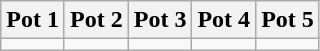<table class="wikitable plainrowheaders">
<tr>
<th scope="col" style="width:20%;">Pot 1</th>
<th scope="col" style="width:20%;">Pot 2</th>
<th scope="col" style="width:20%;">Pot 3</th>
<th scope="col" style="width:20%;">Pot 4</th>
<th scope="col" style="width:20%;">Pot 5</th>
</tr>
<tr>
<td valign="top"></td>
<td valign="top"></td>
<td valign="top"></td>
<td valign="top"></td>
<td valign="top"></td>
</tr>
</table>
